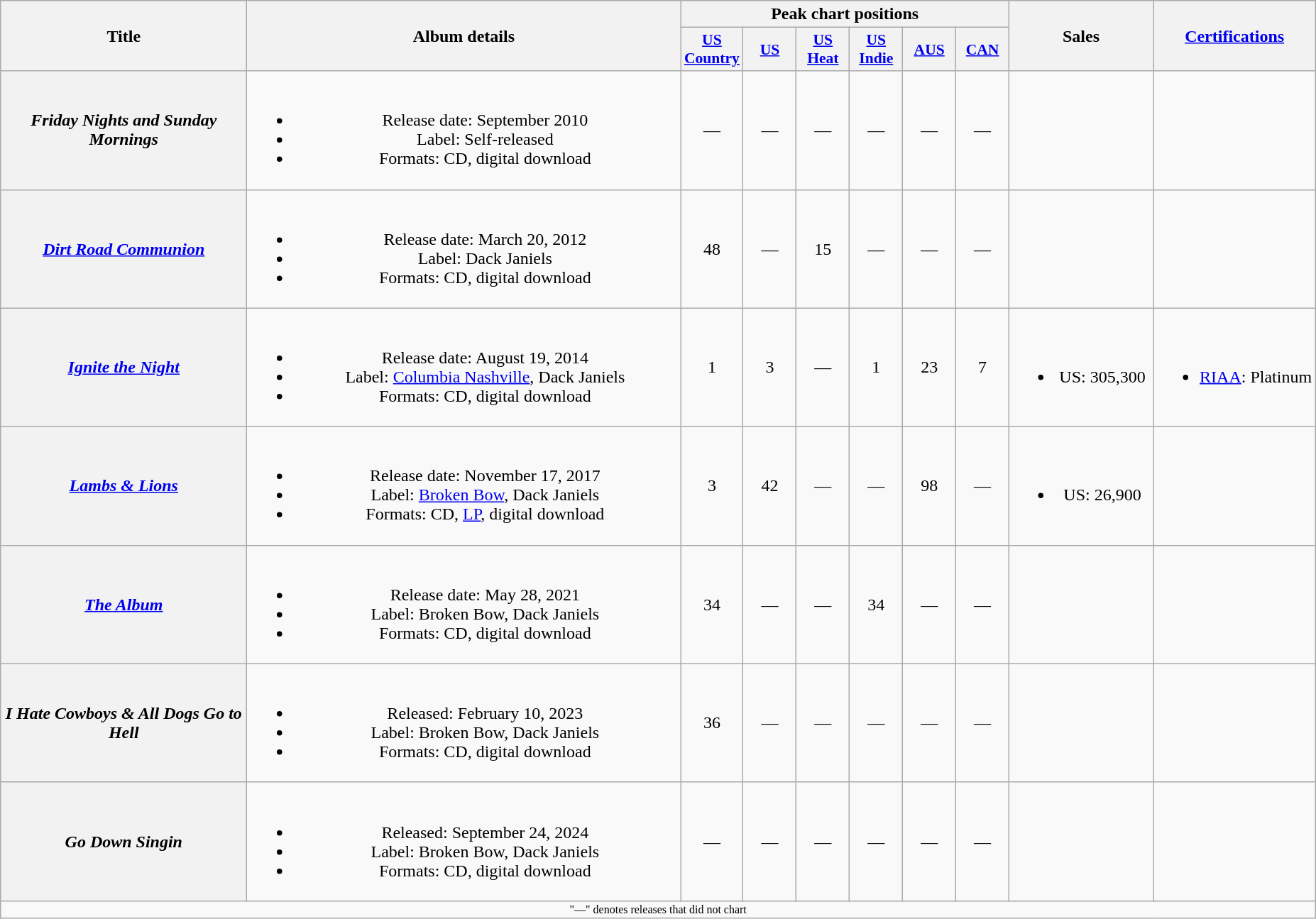<table class="wikitable plainrowheaders" style="text-align:center;">
<tr>
<th rowspan="2" style="width:14em;">Title</th>
<th rowspan="2" style="width:25em;">Album details</th>
<th colspan="6">Peak chart positions</th>
<th rowspan="2" style="width:8em;">Sales</th>
<th rowspan="2"><a href='#'>Certifications</a></th>
</tr>
<tr>
<th scope="col" style="width:3em;font-size:90%;"><a href='#'>US Country</a><br></th>
<th scope="col" style="width:3em;font-size:90%;"><a href='#'>US</a><br></th>
<th scope="col" style="width:3em;font-size:90%;"><a href='#'>US<br>Heat</a><br></th>
<th scope="col" style="width:3em;font-size:90%;"><a href='#'>US<br>Indie</a><br></th>
<th scope="col" style="width:3em;font-size:90%;"><a href='#'>AUS</a><br></th>
<th scope="col" style="width:3em;font-size:90%;"><a href='#'>CAN</a><br></th>
</tr>
<tr>
<th scope="row"><em>Friday Nights and Sunday Mornings</em> </th>
<td><br><ul><li>Release date: September 2010</li><li>Label: Self-released</li><li>Formats: CD, digital download</li></ul></td>
<td>—</td>
<td>—</td>
<td>—</td>
<td>—</td>
<td>—</td>
<td>—</td>
<td></td>
<td></td>
</tr>
<tr>
<th scope="row"><em><a href='#'>Dirt Road Communion</a></em></th>
<td><br><ul><li>Release date: March 20, 2012</li><li>Label: Dack Janiels</li><li>Formats: CD, digital download</li></ul></td>
<td>48</td>
<td>—</td>
<td>15</td>
<td>—</td>
<td>—</td>
<td>—</td>
<td></td>
<td></td>
</tr>
<tr>
<th scope="row"><em><a href='#'>Ignite the Night</a></em></th>
<td><br><ul><li>Release date: August 19, 2014</li><li>Label: <a href='#'>Columbia Nashville</a>, Dack Janiels</li><li>Formats: CD, digital download</li></ul></td>
<td>1</td>
<td>3</td>
<td>—</td>
<td>1</td>
<td>23</td>
<td>7</td>
<td><br><ul><li>US: 305,300</li></ul></td>
<td><br><ul><li><a href='#'>RIAA</a>: Platinum</li></ul></td>
</tr>
<tr>
<th scope="row"><em><a href='#'>Lambs & Lions</a></em></th>
<td><br><ul><li>Release date: November 17, 2017</li><li>Label: <a href='#'>Broken Bow</a>, Dack Janiels</li><li>Formats: CD, <a href='#'>LP</a>, digital download</li></ul></td>
<td>3</td>
<td>42</td>
<td>—</td>
<td>—</td>
<td>98</td>
<td>—</td>
<td><br><ul><li>US: 26,900</li></ul></td>
<td></td>
</tr>
<tr>
<th scope="row"><em><a href='#'>The Album</a></em></th>
<td><br><ul><li>Release date: May 28, 2021</li><li>Label: Broken Bow, Dack Janiels</li><li>Formats: CD, digital download</li></ul></td>
<td>34</td>
<td>—</td>
<td>—</td>
<td>34</td>
<td>—</td>
<td>—</td>
<td></td>
<td></td>
</tr>
<tr>
<th scope="row"><em>I Hate Cowboys & All Dogs Go to Hell</em></th>
<td><br><ul><li>Released: February 10, 2023</li><li>Label: Broken Bow, Dack Janiels</li><li>Formats: CD, digital download</li></ul></td>
<td>36</td>
<td>—</td>
<td>—</td>
<td>—</td>
<td>—</td>
<td>—</td>
<td></td>
<td></td>
</tr>
<tr>
<th scope="row"><em>Go Down Singin</em></th>
<td><br><ul><li>Released: September 24, 2024</li><li>Label: Broken Bow, Dack Janiels</li><li>Formats: CD, digital download</li></ul></td>
<td>—</td>
<td>—</td>
<td>—</td>
<td>—</td>
<td>—</td>
<td>—</td>
<td></td>
<td></td>
</tr>
<tr>
<td colspan="10" style="font-size:8pt">"—" denotes releases that did not chart</td>
</tr>
</table>
